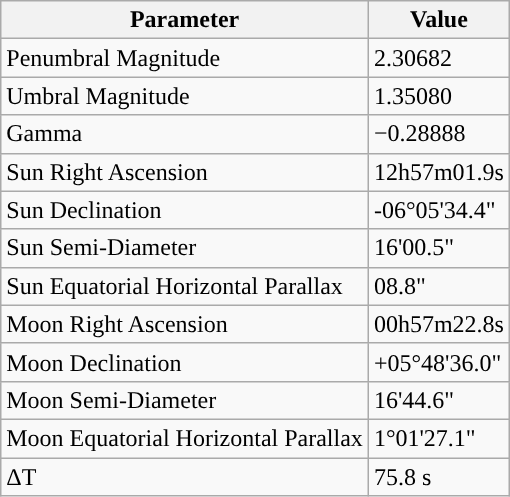<table class="wikitable">
<tr>
<th>Parameter</th>
<th>Value</th>
</tr>
<tr>
<td>Penumbral Magnitude</td>
<td>2.30682</td>
</tr>
<tr>
<td>Umbral Magnitude</td>
<td>1.35080</td>
</tr>
<tr>
<td>Gamma</td>
<td>−0.28888</td>
</tr>
<tr>
<td>Sun Right Ascension</td>
<td>12h57m01.9s</td>
</tr>
<tr>
<td>Sun Declination</td>
<td>-06°05'34.4"</td>
</tr>
<tr>
<td>Sun Semi-Diameter</td>
<td>16'00.5"</td>
</tr>
<tr>
<td>Sun Equatorial Horizontal Parallax</td>
<td>08.8"</td>
</tr>
<tr>
<td>Moon Right Ascension</td>
<td>00h57m22.8s</td>
</tr>
<tr>
<td>Moon Declination</td>
<td>+05°48'36.0"</td>
</tr>
<tr>
<td>Moon Semi-Diameter</td>
<td>16'44.6"</td>
</tr>
<tr>
<td>Moon Equatorial Horizontal Parallax</td>
<td>1°01'27.1"</td>
</tr>
<tr>
<td>ΔT</td>
<td>75.8 s</td>
</tr>
</table>
